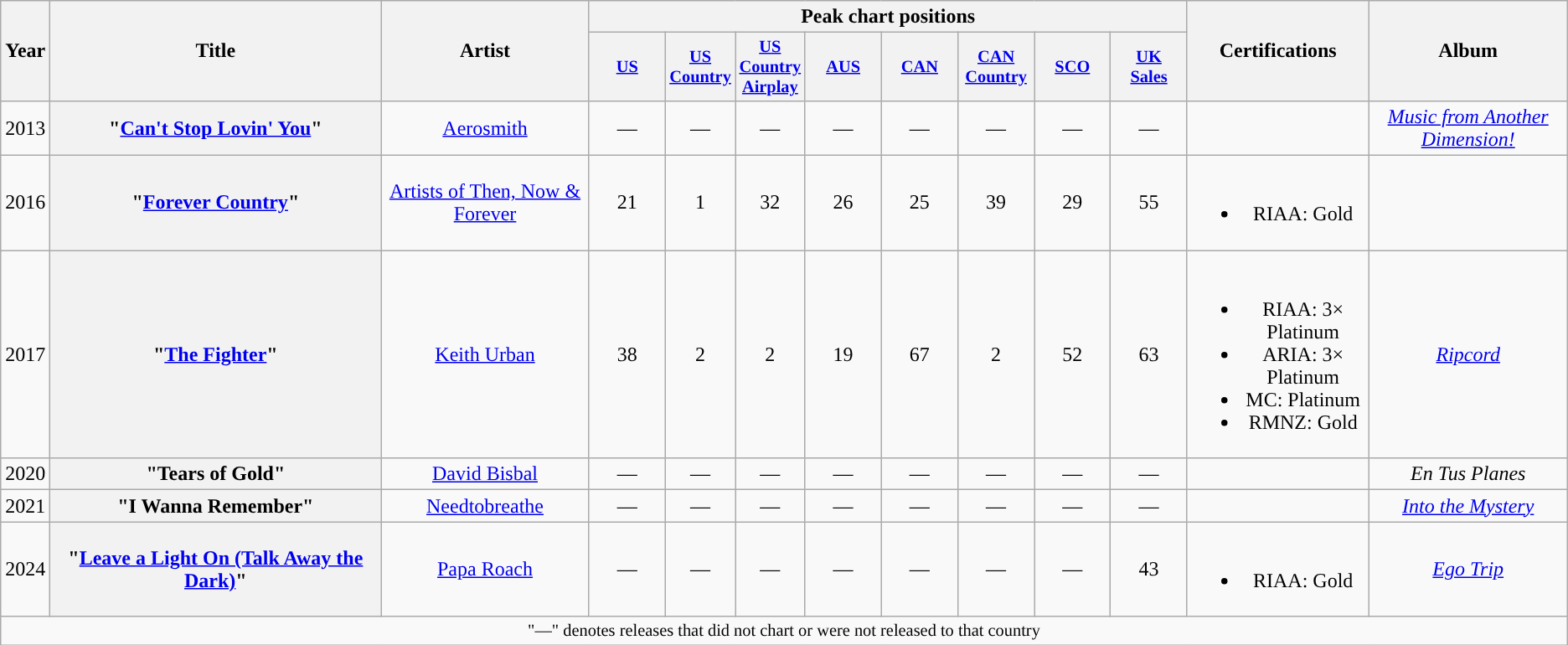<table class="wikitable plainrowheaders" style="text-align:center;">
<tr>
<th rowspan="2">Year</th>
<th rowspan="2" style="width:16em;">Title</th>
<th rowspan="2">Artist</th>
<th colspan="8”">Peak chart positions</th>
<th rowspan="2">Certifications</th>
<th rowspan="2">Album</th>
</tr>
<tr>
<th style="width:4em;font-size:85%;"><a href='#'>US</a><br></th>
<th scope="col" style="width:2.5em;font-size:85%;"><a href='#'>US Country</a><br></th>
<th scope="col" style="width:2.5em;font-size:85%;"><a href='#'>US Country Airplay</a><br></th>
<th style="width:4em;font-size:85%;"><a href='#'>AUS</a><br></th>
<th style="width:4em;font-size:85%;"><a href='#'>CAN</a><br></th>
<th style="width:4em;font-size:85%;"><a href='#'>CAN Country</a><br></th>
<th style="width:4em;font-size:85%;"><a href='#'>SCO</a><br></th>
<th style="width:4em;font-size:85%;"><a href='#'>UK<br> Sales</a><br></th>
</tr>
<tr>
<td>2013</td>
<th scope="row">"<a href='#'>Can't Stop Lovin' You</a>"</th>
<td><a href='#'>Aerosmith</a></td>
<td>—</td>
<td>—</td>
<td>—</td>
<td>—</td>
<td>—</td>
<td>—</td>
<td>—</td>
<td>—</td>
<td></td>
<td><em><a href='#'>Music from Another Dimension!</a></em></td>
</tr>
<tr>
<td>2016</td>
<th scope="row">"<a href='#'>Forever Country</a>"</th>
<td><a href='#'>Artists of Then, Now & Forever</a></td>
<td>21</td>
<td>1</td>
<td>32</td>
<td>26</td>
<td>25</td>
<td>39</td>
<td>29</td>
<td>55</td>
<td><br><ul><li>RIAA: Gold</li></ul></td>
<td></td>
</tr>
<tr>
<td>2017</td>
<th scope="row">"<a href='#'>The Fighter</a>"</th>
<td><a href='#'>Keith Urban</a></td>
<td>38</td>
<td>2</td>
<td>2</td>
<td>19</td>
<td>67</td>
<td>2</td>
<td>52</td>
<td>63</td>
<td><br><ul><li>RIAA: 3× Platinum</li><li>ARIA: 3× Platinum</li><li>MC: Platinum</li><li>RMNZ: Gold</li></ul></td>
<td><a href='#'><em>Ripcord</em></a></td>
</tr>
<tr>
<td>2020</td>
<th scope="row">"Tears of Gold"</th>
<td><a href='#'>David Bisbal</a></td>
<td>—</td>
<td>—</td>
<td>—</td>
<td>—</td>
<td>—</td>
<td>—</td>
<td>—</td>
<td>—</td>
<td></td>
<td><em>En Tus Planes</em></td>
</tr>
<tr>
<td>2021</td>
<th scope="row">"I Wanna Remember"</th>
<td><a href='#'>Needtobreathe</a></td>
<td>—</td>
<td>—</td>
<td>—</td>
<td>—</td>
<td>—</td>
<td>—</td>
<td>—</td>
<td>—</td>
<td></td>
<td><em><a href='#'>Into the Mystery</a></em></td>
</tr>
<tr>
<td>2024</td>
<th scope="row">"<a href='#'>Leave a Light On (Talk Away the Dark)</a>"</th>
<td><a href='#'>Papa Roach</a></td>
<td>—</td>
<td>—</td>
<td>—</td>
<td>—</td>
<td>—</td>
<td>—</td>
<td>—</td>
<td>43</td>
<td><br><ul><li>RIAA: Gold</li></ul></td>
<td><em><a href='#'>Ego Trip</a></em></td>
</tr>
<tr>
<td colspan="14" style="font-size:85%">"—" denotes releases that did not chart or were not released to that country</td>
</tr>
</table>
